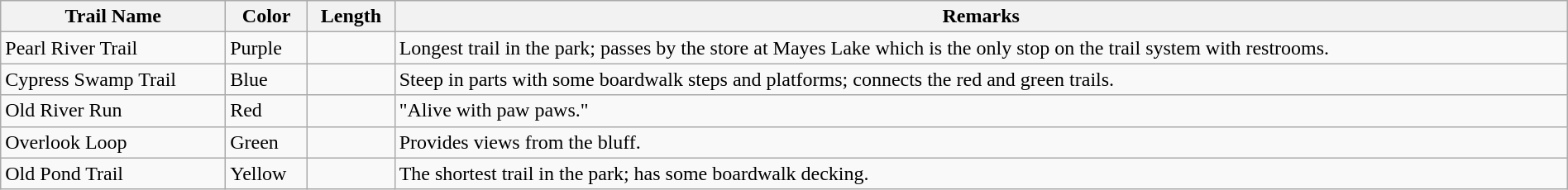<table class="wikitable" style="width:100%">
<tr>
<th>Trail Name</th>
<th>Color</th>
<th>Length</th>
<th>Remarks</th>
</tr>
<tr>
<td>Pearl River Trail</td>
<td>Purple</td>
<td></td>
<td>Longest trail in the park; passes by the store at Mayes Lake which is the only stop on the trail system with restrooms.</td>
</tr>
<tr>
<td>Cypress Swamp Trail</td>
<td>Blue</td>
<td></td>
<td>Steep in parts with some boardwalk steps and platforms; connects the red and green trails.</td>
</tr>
<tr>
<td>Old River Run</td>
<td>Red</td>
<td></td>
<td>"Alive with paw paws."</td>
</tr>
<tr>
<td>Overlook Loop</td>
<td>Green</td>
<td></td>
<td>Provides views from the bluff.</td>
</tr>
<tr>
<td>Old Pond Trail</td>
<td>Yellow</td>
<td></td>
<td>The shortest trail in the park; has some boardwalk decking.</td>
</tr>
</table>
